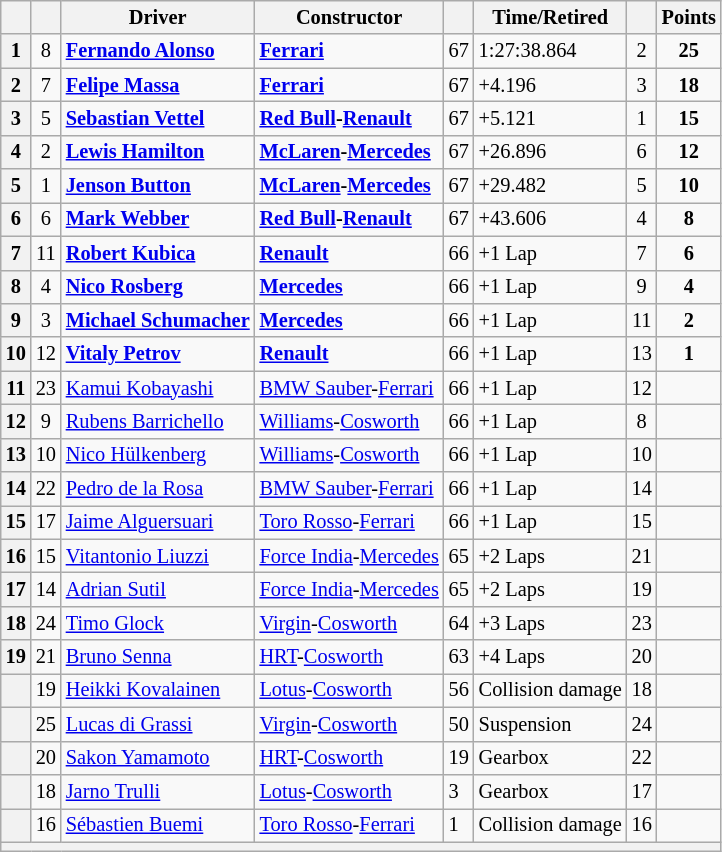<table class="wikitable sortable" style="font-size: 85%">
<tr>
<th scope="col"></th>
<th scope="col"></th>
<th scope="col">Driver</th>
<th scope="col">Constructor</th>
<th scope="col" class="unsortable"></th>
<th scope="col" class="unsortable">Time/Retired</th>
<th scope="col"></th>
<th scope="col">Points</th>
</tr>
<tr>
<th scope="row">1</th>
<td align="center">8</td>
<td data-sort-value="ALO"> <strong><a href='#'>Fernando Alonso</a></strong></td>
<td><strong><a href='#'>Ferrari</a></strong></td>
<td>67</td>
<td>1:27:38.864</td>
<td align="center">2</td>
<td align="center"><strong>25</strong></td>
</tr>
<tr>
<th scope="row">2</th>
<td align="center">7</td>
<td data-sort-value="MAS"> <strong><a href='#'>Felipe Massa</a></strong></td>
<td><strong><a href='#'>Ferrari</a></strong></td>
<td>67</td>
<td>+4.196</td>
<td align="center">3</td>
<td align="center"><strong>18</strong></td>
</tr>
<tr>
<th scope="row">3</th>
<td align="center">5</td>
<td data-sort-value="VET"> <strong><a href='#'>Sebastian Vettel</a></strong></td>
<td><strong><a href='#'>Red Bull</a>-<a href='#'>Renault</a></strong></td>
<td>67</td>
<td>+5.121</td>
<td align="center">1</td>
<td align="center"><strong>15</strong></td>
</tr>
<tr>
<th scope="row">4</th>
<td align="center">2</td>
<td data-sort-value="HAM"> <strong><a href='#'>Lewis Hamilton</a></strong></td>
<td><strong><a href='#'>McLaren</a>-<a href='#'>Mercedes</a></strong></td>
<td>67</td>
<td>+26.896</td>
<td align="center">6</td>
<td align="center"><strong>12</strong></td>
</tr>
<tr>
<th scope="row">5</th>
<td align="center">1</td>
<td data-sort-value="BUT"> <strong><a href='#'>Jenson Button</a></strong></td>
<td><strong><a href='#'>McLaren</a>-<a href='#'>Mercedes</a></strong></td>
<td>67</td>
<td>+29.482</td>
<td align="center">5</td>
<td align="center"><strong>10</strong></td>
</tr>
<tr>
<th scope="row">6</th>
<td align="center">6</td>
<td data-sort-value="WEB"> <strong><a href='#'>Mark Webber</a></strong></td>
<td><strong><a href='#'>Red Bull</a>-<a href='#'>Renault</a></strong></td>
<td>67</td>
<td>+43.606</td>
<td align="center">4</td>
<td align="center"><strong>8</strong></td>
</tr>
<tr>
<th scope="row">7</th>
<td align="center">11</td>
<td data-sort-value="KUB"> <strong><a href='#'>Robert Kubica</a></strong></td>
<td><strong><a href='#'>Renault</a></strong></td>
<td>66</td>
<td>+1 Lap</td>
<td align="center">7</td>
<td align="center"><strong>6</strong></td>
</tr>
<tr>
<th scope="row">8</th>
<td align="center">4</td>
<td data-sort-value="ROS"> <strong><a href='#'>Nico Rosberg</a></strong></td>
<td><strong><a href='#'>Mercedes</a></strong></td>
<td>66</td>
<td>+1 Lap</td>
<td align="center">9</td>
<td align="center"><strong>4</strong></td>
</tr>
<tr>
<th scope="row">9</th>
<td align="center">3</td>
<td data-sort-value="SCH"> <strong><a href='#'>Michael Schumacher</a></strong></td>
<td><strong><a href='#'>Mercedes</a></strong></td>
<td>66</td>
<td>+1 Lap</td>
<td align="center">11</td>
<td align="center"><strong>2</strong></td>
</tr>
<tr>
<th scope="row">10</th>
<td align="center">12</td>
<td data-sort-value="PET"> <strong><a href='#'>Vitaly Petrov</a></strong></td>
<td><strong><a href='#'>Renault</a></strong></td>
<td>66</td>
<td>+1 Lap</td>
<td align="center">13</td>
<td align="center"><strong>1</strong></td>
</tr>
<tr>
<th scope="row">11</th>
<td align="center">23</td>
<td data-sort-value="KOB"> <a href='#'>Kamui Kobayashi</a></td>
<td><a href='#'>BMW Sauber</a>-<a href='#'>Ferrari</a></td>
<td>66</td>
<td>+1 Lap</td>
<td align="center">12</td>
<td></td>
</tr>
<tr>
<th scope="row">12</th>
<td align="center">9</td>
<td data-sort-value="BAR"> <a href='#'>Rubens Barrichello</a></td>
<td><a href='#'>Williams</a>-<a href='#'>Cosworth</a></td>
<td>66</td>
<td>+1 Lap</td>
<td align="center">8</td>
<td></td>
</tr>
<tr>
<th scope="row">13</th>
<td align="center">10</td>
<td data-sort-value="HUL"> <a href='#'>Nico Hülkenberg</a></td>
<td><a href='#'>Williams</a>-<a href='#'>Cosworth</a></td>
<td>66</td>
<td>+1 Lap</td>
<td align="center">10</td>
<td></td>
</tr>
<tr>
<th scope="row">14</th>
<td align="center">22</td>
<td data-sort-value="DEL"> <a href='#'>Pedro de la Rosa</a></td>
<td><a href='#'>BMW Sauber</a>-<a href='#'>Ferrari</a></td>
<td>66</td>
<td>+1 Lap</td>
<td align="center">14</td>
<td></td>
</tr>
<tr>
<th scope="row">15</th>
<td align="center">17</td>
<td data-sort-value="ALG"> <a href='#'>Jaime Alguersuari</a></td>
<td><a href='#'>Toro Rosso</a>-<a href='#'>Ferrari</a></td>
<td>66</td>
<td>+1 Lap</td>
<td align="center">15</td>
<td></td>
</tr>
<tr>
<th scope="row">16</th>
<td align="center">15</td>
<td data-sort-value="LIU"> <a href='#'>Vitantonio Liuzzi</a></td>
<td><a href='#'>Force India</a>-<a href='#'>Mercedes</a></td>
<td>65</td>
<td>+2 Laps</td>
<td align="center">21</td>
<td></td>
</tr>
<tr>
<th scope="row">17</th>
<td align="center">14</td>
<td data-sort-value="SUT"> <a href='#'>Adrian Sutil</a></td>
<td><a href='#'>Force India</a>-<a href='#'>Mercedes</a></td>
<td>65</td>
<td>+2 Laps</td>
<td align="center">19</td>
<td></td>
</tr>
<tr>
<th scope="row">18</th>
<td align="center">24</td>
<td data-sort-value="GLO"> <a href='#'>Timo Glock</a></td>
<td><a href='#'>Virgin</a>-<a href='#'>Cosworth</a></td>
<td>64</td>
<td>+3 Laps</td>
<td align="center">23</td>
<td></td>
</tr>
<tr>
<th scope="row">19</th>
<td align="center">21</td>
<td data-sort-value="SEN"> <a href='#'>Bruno Senna</a></td>
<td><a href='#'>HRT</a>-<a href='#'>Cosworth</a></td>
<td>63</td>
<td>+4 Laps</td>
<td align="center">20</td>
<td></td>
</tr>
<tr>
<th scope="row" data-sort-value="20"></th>
<td align="center">19</td>
<td data-sort-value="KOV"> <a href='#'>Heikki Kovalainen</a></td>
<td><a href='#'>Lotus</a>-<a href='#'>Cosworth</a></td>
<td>56</td>
<td>Collision damage</td>
<td align="center">18</td>
<td></td>
</tr>
<tr>
<th scope="row" data-sort-value="21"></th>
<td align="center">25</td>
<td data-sort-value="DIG"> <a href='#'>Lucas di Grassi</a></td>
<td><a href='#'>Virgin</a>-<a href='#'>Cosworth</a></td>
<td>50</td>
<td>Suspension</td>
<td align="center">24</td>
<td></td>
</tr>
<tr>
<th scope="row" data-sort-value="22"></th>
<td align="center">20</td>
<td data-sort-value="YAM"> <a href='#'>Sakon Yamamoto</a></td>
<td><a href='#'>HRT</a>-<a href='#'>Cosworth</a></td>
<td>19</td>
<td>Gearbox</td>
<td align="center">22</td>
<td></td>
</tr>
<tr>
<th scope="row" data-sort-value="23"></th>
<td align="center">18</td>
<td data-sort-value="TRU"> <a href='#'>Jarno Trulli</a></td>
<td><a href='#'>Lotus</a>-<a href='#'>Cosworth</a></td>
<td>3</td>
<td>Gearbox</td>
<td align="center">17</td>
<td></td>
</tr>
<tr>
<th scope="row" data-sort-value="24"></th>
<td align="center">16</td>
<td data-sort-value="BUE"> <a href='#'>Sébastien Buemi</a></td>
<td><a href='#'>Toro Rosso</a>-<a href='#'>Ferrari</a></td>
<td>1</td>
<td>Collision damage</td>
<td align="center">16</td>
<td></td>
</tr>
<tr class="sortbottom">
<th colspan="8"></th>
</tr>
</table>
